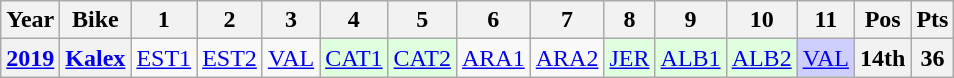<table class="wikitable" style="text-align:center">
<tr>
<th>Year</th>
<th>Bike</th>
<th>1</th>
<th>2</th>
<th>3</th>
<th>4</th>
<th>5</th>
<th>6</th>
<th>7</th>
<th>8</th>
<th>9</th>
<th>10</th>
<th>11</th>
<th>Pos</th>
<th>Pts</th>
</tr>
<tr>
<th><a href='#'>2019</a></th>
<th><a href='#'>Kalex</a></th>
<td><a href='#'>EST1</a></td>
<td><a href='#'>EST2</a></td>
<td><a href='#'>VAL</a></td>
<td style="background:#dfffdf;"><a href='#'>CAT1</a><br></td>
<td style="background:#dfffdf;"><a href='#'>CAT2</a><br></td>
<td><a href='#'>ARA1</a></td>
<td><a href='#'>ARA2</a></td>
<td style="background:#dfffdf;"><a href='#'>JER</a><br></td>
<td style="background:#dfffdf;"><a href='#'>ALB1</a><br></td>
<td style="background:#dfffdf;"><a href='#'>ALB2</a><br></td>
<td style="background:#cfcfff;"><a href='#'>VAL</a><br></td>
<th>14th</th>
<th>36</th>
</tr>
</table>
